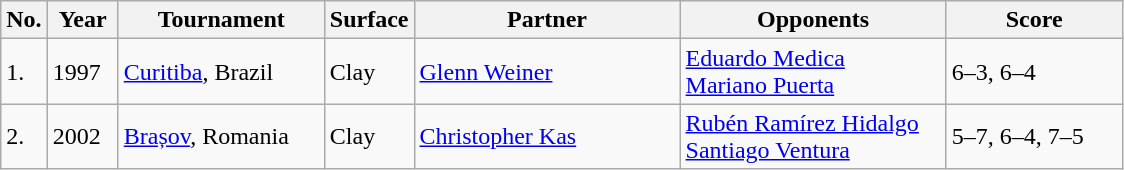<table class="sortable wikitable">
<tr>
<th style="width:20px" class="unsortable">No.</th>
<th style="width:40px">Year</th>
<th style="width:130px">Tournament</th>
<th style="width:50px">Surface</th>
<th style="width:170px">Partner</th>
<th style="width:170px">Opponents</th>
<th style="width:110px" class="unsortable">Score</th>
</tr>
<tr>
<td>1.</td>
<td>1997</td>
<td><a href='#'>Curitiba</a>, Brazil</td>
<td>Clay</td>
<td> <a href='#'>Glenn Weiner</a></td>
<td> <a href='#'>Eduardo Medica</a><br> <a href='#'>Mariano Puerta</a></td>
<td>6–3, 6–4</td>
</tr>
<tr>
<td>2.</td>
<td>2002</td>
<td><a href='#'>Brașov</a>, Romania</td>
<td>Clay</td>
<td> <a href='#'>Christopher Kas</a></td>
<td> <a href='#'>Rubén Ramírez Hidalgo</a><br> <a href='#'>Santiago Ventura</a></td>
<td>5–7, 6–4, 7–5</td>
</tr>
</table>
